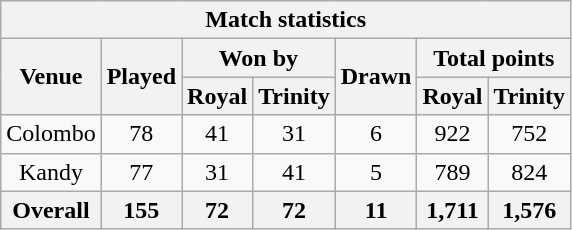<table class="wikitable">
<tr>
<th colspan="7">Match statistics</th>
</tr>
<tr>
<th rowspan=2>Venue</th>
<th rowspan=2>Played</th>
<th colspan=2>Won by</th>
<th rowspan=2>Drawn</th>
<th colspan=2>Total points</th>
</tr>
<tr>
<th>Royal</th>
<th>Trinity</th>
<th>Royal</th>
<th>Trinity</th>
</tr>
<tr>
<td style="text-align:center">Colombo</td>
<td style="text-align:center">78</td>
<td style="text-align:center">41</td>
<td style="text-align:center">31</td>
<td style="text-align:center">6</td>
<td style="text-align:center">922</td>
<td style="text-align:center">752</td>
</tr>
<tr>
<td style="text-align:center">Kandy</td>
<td style="text-align:center">77</td>
<td style="text-align:center">31</td>
<td style="text-align:center">41</td>
<td style="text-align:center">5</td>
<td style="text-align:center">789</td>
<td style="text-align:center">824</td>
</tr>
<tr>
<th style="text-align:center">Overall</th>
<th style="text-align:center">155</th>
<th style="text-align:center">72</th>
<th style="text-align:center">72</th>
<th style="text-align:center">11</th>
<th style="text-align:center">1,711</th>
<th style="text-align:center">1,576</th>
</tr>
</table>
